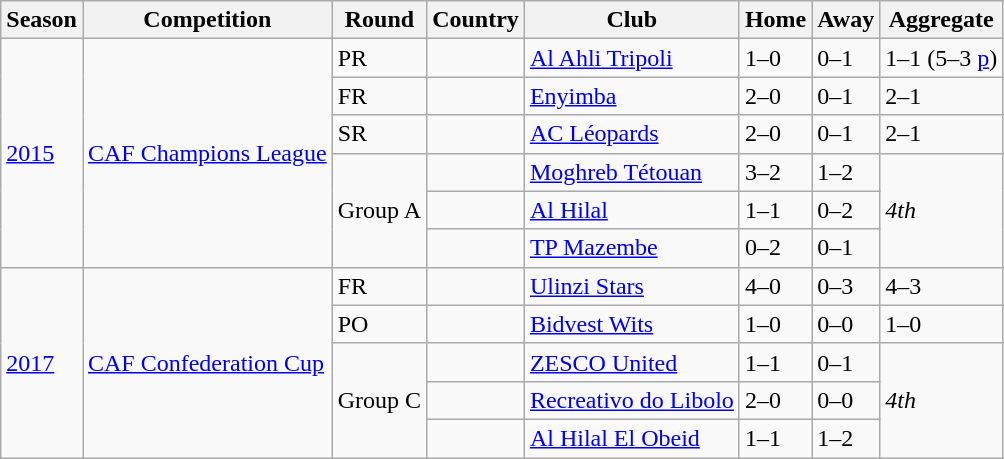<table class=wikitable>
<tr>
<th>Season</th>
<th>Competition</th>
<th>Round</th>
<th>Country</th>
<th>Club</th>
<th>Home</th>
<th>Away</th>
<th>Aggregate</th>
</tr>
<tr>
<td rowspan=6><a href='#'>2015</a></td>
<td rowspan=6><a href='#'>CAF Champions League</a></td>
<td>PR</td>
<td></td>
<td><a href='#'>Al Ahli Tripoli</a></td>
<td>1–0</td>
<td>0–1</td>
<td>1–1 (5–3 <a href='#'>p</a>)</td>
</tr>
<tr>
<td>FR</td>
<td></td>
<td><a href='#'>Enyimba</a></td>
<td>2–0</td>
<td>0–1</td>
<td>2–1</td>
</tr>
<tr>
<td>SR</td>
<td></td>
<td><a href='#'>AC Léopards</a></td>
<td>2–0</td>
<td>0–1</td>
<td>2–1</td>
</tr>
<tr>
<td rowspan=3>Group A</td>
<td></td>
<td><a href='#'>Moghreb Tétouan</a></td>
<td>3–2</td>
<td>1–2</td>
<td rowspan=3><em>4th</em></td>
</tr>
<tr>
<td></td>
<td><a href='#'>Al Hilal</a></td>
<td>1–1</td>
<td>0–2</td>
</tr>
<tr>
<td></td>
<td><a href='#'>TP Mazembe</a></td>
<td>0–2</td>
<td>0–1</td>
</tr>
<tr>
<td rowspan=5><a href='#'>2017</a></td>
<td rowspan=5><a href='#'>CAF Confederation Cup</a></td>
<td>FR</td>
<td></td>
<td><a href='#'>Ulinzi Stars</a></td>
<td>4–0</td>
<td>0–3</td>
<td>4–3</td>
</tr>
<tr>
<td>PO</td>
<td></td>
<td><a href='#'>Bidvest Wits</a></td>
<td>1–0</td>
<td>0–0</td>
<td>1–0</td>
</tr>
<tr>
<td rowspan=3>Group C</td>
<td></td>
<td><a href='#'>ZESCO United</a></td>
<td>1–1</td>
<td>0–1</td>
<td rowspan=3><em>4th</em></td>
</tr>
<tr>
<td></td>
<td><a href='#'>Recreativo do Libolo</a></td>
<td>2–0</td>
<td>0–0</td>
</tr>
<tr>
<td></td>
<td><a href='#'>Al Hilal El Obeid</a></td>
<td>1–1</td>
<td>1–2</td>
</tr>
</table>
